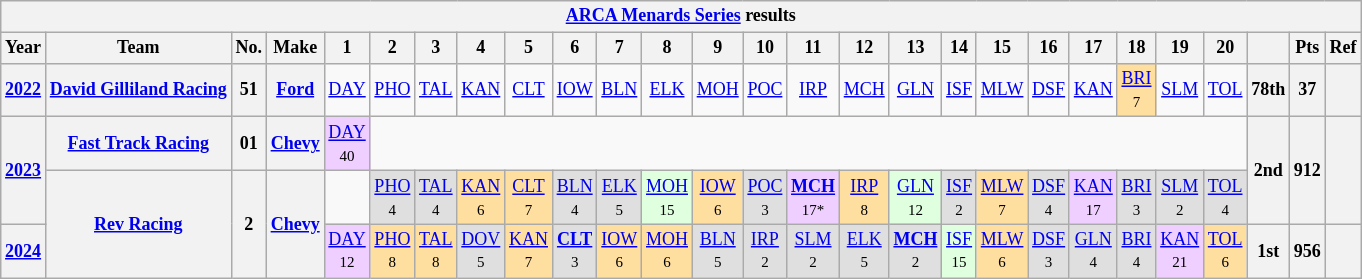<table class="wikitable" style="text-align:center; font-size:75%">
<tr>
<th colspan=27><a href='#'>ARCA Menards Series</a> results</th>
</tr>
<tr>
<th>Year</th>
<th>Team</th>
<th>No.</th>
<th>Make</th>
<th>1</th>
<th>2</th>
<th>3</th>
<th>4</th>
<th>5</th>
<th>6</th>
<th>7</th>
<th>8</th>
<th>9</th>
<th>10</th>
<th>11</th>
<th>12</th>
<th>13</th>
<th>14</th>
<th>15</th>
<th>16</th>
<th>17</th>
<th>18</th>
<th>19</th>
<th>20</th>
<th></th>
<th>Pts</th>
<th>Ref</th>
</tr>
<tr>
<th><a href='#'>2022</a></th>
<th><a href='#'>David Gilliland Racing</a></th>
<th>51</th>
<th><a href='#'>Ford</a></th>
<td><a href='#'>DAY</a></td>
<td><a href='#'>PHO</a></td>
<td><a href='#'>TAL</a></td>
<td><a href='#'>KAN</a></td>
<td><a href='#'>CLT</a></td>
<td><a href='#'>IOW</a></td>
<td><a href='#'>BLN</a></td>
<td><a href='#'>ELK</a></td>
<td><a href='#'>MOH</a></td>
<td><a href='#'>POC</a></td>
<td><a href='#'>IRP</a></td>
<td><a href='#'>MCH</a></td>
<td><a href='#'>GLN</a></td>
<td><a href='#'>ISF</a></td>
<td><a href='#'>MLW</a></td>
<td><a href='#'>DSF</a></td>
<td><a href='#'>KAN</a></td>
<td style="background:#FFDF9F;"><a href='#'>BRI</a><br><small>7</small></td>
<td><a href='#'>SLM</a></td>
<td><a href='#'>TOL</a></td>
<th>78th</th>
<th>37</th>
<th></th>
</tr>
<tr>
<th rowspan=2><a href='#'>2023</a></th>
<th><a href='#'>Fast Track Racing</a></th>
<th>01</th>
<th><a href='#'>Chevy</a></th>
<td style="background:#EFCFFF;"><a href='#'>DAY</a><br><small>40</small></td>
<td colspan=19></td>
<th rowspan=2>2nd</th>
<th rowspan=2>912</th>
<th rowspan=2></th>
</tr>
<tr>
<th rowspan=2><a href='#'>Rev Racing</a></th>
<th rowspan=2>2</th>
<th rowspan=2><a href='#'>Chevy</a></th>
<td></td>
<td style="background:#DFDFDF;"><a href='#'>PHO</a><br><small>4</small></td>
<td style="background:#DFDFDF;"><a href='#'>TAL</a><br><small>4</small></td>
<td style="background:#FFDF9F;"><a href='#'>KAN</a><br><small>6</small></td>
<td style="background:#FFDF9F;"><a href='#'>CLT</a><br><small>7</small></td>
<td style="background:#DFDFDF;"><a href='#'>BLN</a><br><small>4</small></td>
<td style="background:#DFDFDF;"><a href='#'>ELK</a><br><small>5</small></td>
<td style="background:#DFFFDF;"><a href='#'>MOH</a><br><small>15</small></td>
<td style="background:#FFDF9F;"><a href='#'>IOW</a><br><small>6</small></td>
<td style="background:#DFDFDF;"><a href='#'>POC</a><br><small>3</small></td>
<td style="background:#EFCFFF;"><strong><a href='#'>MCH</a></strong><br><small>17*</small></td>
<td style="background:#FFDF9F;"><a href='#'>IRP</a><br><small>8</small></td>
<td style="background:#DFFFDF;"><a href='#'>GLN</a><br><small>12</small></td>
<td style="background:#DFDFDF;"><a href='#'>ISF</a><br><small>2</small></td>
<td style="background:#FFDF9F;"><a href='#'>MLW</a><br><small>7</small></td>
<td style="background:#DFDFDF;"><a href='#'>DSF</a><br><small>4</small></td>
<td style="background:#EFCFFF;"><a href='#'>KAN</a><br><small>17</small></td>
<td style="background:#DFDFDF;"><a href='#'>BRI</a><br><small>3</small></td>
<td style="background:#DFDFDF;"><a href='#'>SLM</a><br><small>2</small></td>
<td style="background:#DFDFDF;"><a href='#'>TOL</a><br><small>4</small></td>
</tr>
<tr>
<th><a href='#'>2024</a></th>
<td style="background:#EFCFFF;"><a href='#'>DAY</a><br><small>12</small></td>
<td style="background:#FFDF9F;"><a href='#'>PHO</a><br><small>8</small></td>
<td style="background:#FFDF9F;"><a href='#'>TAL</a><br><small>8</small></td>
<td style="background:#DFDFDF;"><a href='#'>DOV</a><br><small>5</small></td>
<td style="background:#FFDF9F;"><a href='#'>KAN</a><br><small>7</small></td>
<td style="background:#DFDFDF;"><strong><a href='#'>CLT</a></strong><br><small>3</small></td>
<td style="background:#FFDF9F;"><a href='#'>IOW</a><br><small>6</small></td>
<td style="background:#FFDF9F;"><a href='#'>MOH</a><br><small>6</small></td>
<td style="background:#DFDFDF;"><a href='#'>BLN</a><br><small>5</small></td>
<td style="background:#DFDFDF;"><a href='#'>IRP</a><br><small>2</small></td>
<td style="background:#DFDFDF;"><a href='#'>SLM</a><br><small>2</small></td>
<td style="background:#DFDFDF;"><a href='#'>ELK</a><br><small>5</small></td>
<td style="background:#DFDFDF;"><strong><a href='#'>MCH</a></strong><br><small>2</small></td>
<td style="background:#DFFFDF;"><a href='#'>ISF</a><br><small>15</small></td>
<td style="background:#FFDF9F;"><a href='#'>MLW</a><br><small>6</small></td>
<td style="background:#DFDFDF;"><a href='#'>DSF</a><br><small>3</small></td>
<td style="background:#DFDFDF;"><a href='#'>GLN</a><br><small>4</small></td>
<td style="background:#DFDFDF;"><a href='#'>BRI</a><br><small>4</small></td>
<td style="background:#EFCFFF;"><a href='#'>KAN</a><br><small>21</small></td>
<td style="background:#FFDF9F;"><a href='#'>TOL</a><br><small>6</small></td>
<th>1st</th>
<th>956</th>
<th></th>
</tr>
</table>
